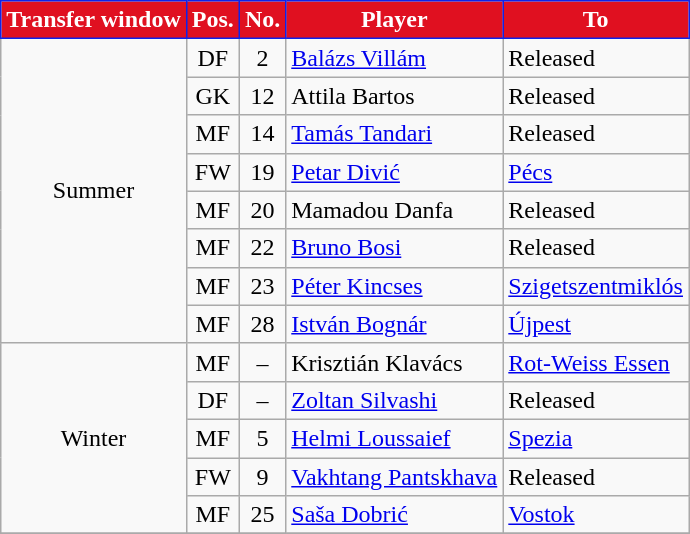<table class="wikitable plainrowheaders sortable">
<tr>
<th style="background-color:#E01020;color:white;border:1px solid #0E22E9">Transfer window</th>
<th style="background-color:#E01020;color:white;border:1px solid #0E22E9">Pos.</th>
<th style="background-color:#E01020;color:white;border:1px solid #0E22E9">No.</th>
<th style="background-color:#E01020;color:white;border:1px solid #0E22E9">Player</th>
<th style="background-color:#E01020;color:white;border:1px solid #0E22E9">To</th>
</tr>
<tr>
<td rowspan="8" style="text-align:center;">Summer</td>
<td style=text-align:center;>DF</td>
<td style=text-align:center;>2</td>
<td style=text-align:left;> <a href='#'>Balázs Villám</a></td>
<td style=text-align:left;>Released</td>
</tr>
<tr>
<td style=text-align:center;>GK</td>
<td style=text-align:center;>12</td>
<td style=text-align:left;> Attila Bartos</td>
<td style=text-align:left;>Released</td>
</tr>
<tr>
<td style=text-align:center;>MF</td>
<td style=text-align:center;>14</td>
<td style=text-align:left;> <a href='#'>Tamás Tandari</a></td>
<td style=text-align:left;>Released</td>
</tr>
<tr>
<td style=text-align:center;>FW</td>
<td style=text-align:center;>19</td>
<td style=text-align:left;> <a href='#'>Petar Divić</a></td>
<td style=text-align:left;><a href='#'>Pécs</a></td>
</tr>
<tr>
<td style=text-align:center;>MF</td>
<td style=text-align:center;>20</td>
<td style=text-align:left;> Mamadou Danfa</td>
<td style=text-align:left;>Released</td>
</tr>
<tr>
<td style=text-align:center;>MF</td>
<td style=text-align:center;>22</td>
<td style=text-align:left;> <a href='#'>Bruno Bosi</a></td>
<td style=text-align:left;>Released</td>
</tr>
<tr>
<td style=text-align:center;>MF</td>
<td style=text-align:center;>23</td>
<td style=text-align:left;> <a href='#'>Péter Kincses</a></td>
<td style=text-align:left;><a href='#'>Szigetszentmiklós</a></td>
</tr>
<tr>
<td style=text-align:center;>MF</td>
<td style=text-align:center;>28</td>
<td style=text-align:left;> <a href='#'>István Bognár</a></td>
<td style=text-align:left;><a href='#'>Újpest</a></td>
</tr>
<tr>
<td rowspan="5" style="text-align:center;">Winter</td>
<td style=text-align:center;>MF</td>
<td style=text-align:center;>–</td>
<td style=text-align:left;> Krisztián Klavács</td>
<td style=text-align:left;> <a href='#'>Rot-Weiss Essen</a></td>
</tr>
<tr>
<td style=text-align:center;>DF</td>
<td style=text-align:center;>–</td>
<td style=text-align:left;> <a href='#'>Zoltan Silvashi</a></td>
<td style=text-align:left;>Released</td>
</tr>
<tr>
<td style=text-align:center;>MF</td>
<td style=text-align:center;>5</td>
<td style=text-align:left;> <a href='#'>Helmi Loussaief</a></td>
<td style=text-align:left;> <a href='#'>Spezia</a></td>
</tr>
<tr>
<td style=text-align:center;>FW</td>
<td style=text-align:center;>9</td>
<td style=text-align:left;> <a href='#'>Vakhtang Pantskhava</a></td>
<td style=text-align:left;>Released</td>
</tr>
<tr>
<td style=text-align:center;>MF</td>
<td style=text-align:center;>25</td>
<td style=text-align:left;> <a href='#'>Saša Dobrić</a></td>
<td style=text-align:left;> <a href='#'>Vostok</a></td>
</tr>
<tr>
</tr>
</table>
